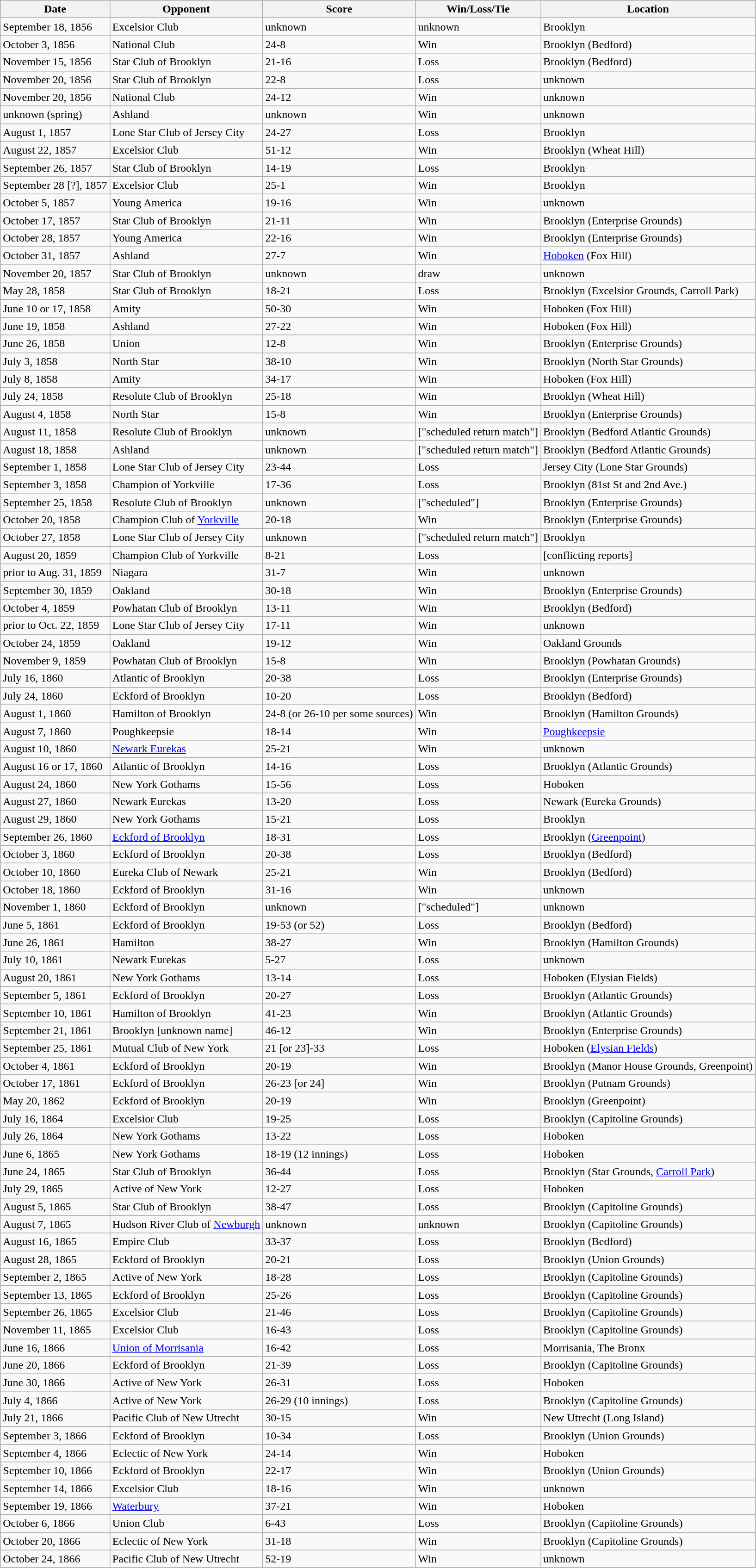<table class="wikitable">
<tr>
<th>Date</th>
<th>Opponent</th>
<th>Score</th>
<th>Win/Loss/Tie</th>
<th>Location</th>
</tr>
<tr>
<td>September 18, 1856</td>
<td>Excelsior Club</td>
<td>unknown</td>
<td>unknown</td>
<td>Brooklyn</td>
</tr>
<tr>
<td>October 3, 1856</td>
<td>National Club</td>
<td>24-8</td>
<td>Win</td>
<td>Brooklyn (Bedford)</td>
</tr>
<tr>
<td>November 15, 1856</td>
<td>Star Club of Brooklyn</td>
<td>21-16</td>
<td>Loss</td>
<td>Brooklyn (Bedford)</td>
</tr>
<tr>
<td>November 20, 1856</td>
<td>Star Club of Brooklyn</td>
<td>22-8</td>
<td>Loss</td>
<td>unknown</td>
</tr>
<tr>
<td>November 20, 1856</td>
<td>National Club</td>
<td>24-12</td>
<td>Win</td>
<td>unknown</td>
</tr>
<tr>
<td>unknown (spring)</td>
<td>Ashland</td>
<td>unknown</td>
<td>Win</td>
<td>unknown</td>
</tr>
<tr>
<td>August 1, 1857</td>
<td>Lone Star Club of Jersey City</td>
<td>24-27</td>
<td>Loss</td>
<td>Brooklyn</td>
</tr>
<tr>
<td>August 22, 1857</td>
<td>Excelsior Club</td>
<td>51-12</td>
<td>Win</td>
<td>Brooklyn (Wheat Hill)</td>
</tr>
<tr>
<td>September 26, 1857</td>
<td>Star Club of Brooklyn</td>
<td>14-19</td>
<td>Loss</td>
<td>Brooklyn</td>
</tr>
<tr>
<td>September 28 [?], 1857</td>
<td>Excelsior Club</td>
<td>25-1</td>
<td>Win</td>
<td>Brooklyn</td>
</tr>
<tr>
<td>October 5, 1857</td>
<td>Young America</td>
<td>19-16</td>
<td>Win</td>
<td>unknown</td>
</tr>
<tr>
<td>October 17, 1857</td>
<td>Star Club of Brooklyn</td>
<td>21-11</td>
<td>Win</td>
<td>Brooklyn (Enterprise Grounds)</td>
</tr>
<tr>
<td>October 28, 1857</td>
<td>Young America</td>
<td>22-16</td>
<td>Win</td>
<td>Brooklyn (Enterprise Grounds)</td>
</tr>
<tr>
<td>October 31, 1857</td>
<td>Ashland</td>
<td>27-7</td>
<td>Win</td>
<td><a href='#'>Hoboken</a> (Fox Hill)</td>
</tr>
<tr>
<td>November 20, 1857</td>
<td>Star Club of Brooklyn</td>
<td>unknown</td>
<td>draw</td>
<td>unknown</td>
</tr>
<tr>
<td>May 28, 1858</td>
<td>Star Club of Brooklyn</td>
<td>18-21</td>
<td>Loss</td>
<td>Brooklyn (Excelsior Grounds, Carroll Park)</td>
</tr>
<tr>
<td>June 10 or 17, 1858</td>
<td>Amity</td>
<td>50-30</td>
<td>Win</td>
<td>Hoboken (Fox Hill)</td>
</tr>
<tr>
<td>June 19, 1858</td>
<td>Ashland</td>
<td>27-22</td>
<td>Win</td>
<td>Hoboken (Fox Hill)</td>
</tr>
<tr>
<td>June 26, 1858</td>
<td>Union</td>
<td>12-8</td>
<td>Win</td>
<td>Brooklyn (Enterprise Grounds)</td>
</tr>
<tr>
<td>July 3, 1858</td>
<td>North Star</td>
<td>38-10</td>
<td>Win</td>
<td>Brooklyn (North Star Grounds)</td>
</tr>
<tr>
<td>July 8, 1858</td>
<td>Amity</td>
<td>34-17</td>
<td>Win</td>
<td>Hoboken (Fox Hill)</td>
</tr>
<tr>
<td>July 24, 1858</td>
<td>Resolute Club of Brooklyn</td>
<td>25-18</td>
<td>Win</td>
<td>Brooklyn (Wheat Hill)</td>
</tr>
<tr>
<td>August 4, 1858</td>
<td>North Star</td>
<td>15-8</td>
<td>Win</td>
<td>Brooklyn (Enterprise Grounds)</td>
</tr>
<tr>
<td>August 11, 1858</td>
<td>Resolute Club of Brooklyn</td>
<td>unknown</td>
<td>["scheduled return match"]</td>
<td>Brooklyn (Bedford Atlantic Grounds)</td>
</tr>
<tr>
<td>August 18, 1858</td>
<td>Ashland</td>
<td>unknown</td>
<td>["scheduled return match"]</td>
<td>Brooklyn (Bedford Atlantic Grounds)</td>
</tr>
<tr>
<td>September 1, 1858</td>
<td>Lone Star Club of Jersey City</td>
<td>23-44</td>
<td>Loss</td>
<td>Jersey City (Lone Star Grounds)</td>
</tr>
<tr>
<td>September 3, 1858</td>
<td>Champion of Yorkville</td>
<td>17-36</td>
<td>Loss</td>
<td>Brooklyn (81st St and 2nd Ave.)</td>
</tr>
<tr>
<td>September 25, 1858</td>
<td>Resolute Club of Brooklyn</td>
<td>unknown</td>
<td>["scheduled"]</td>
<td>Brooklyn (Enterprise Grounds)</td>
</tr>
<tr>
<td>October 20, 1858</td>
<td>Champion Club of <a href='#'>Yorkville</a></td>
<td>20-18</td>
<td>Win</td>
<td>Brooklyn (Enterprise Grounds)</td>
</tr>
<tr>
<td>October 27, 1858</td>
<td>Lone Star Club of Jersey City</td>
<td>unknown</td>
<td>["scheduled return match"]</td>
<td>Brooklyn</td>
</tr>
<tr>
<td>August 20, 1859</td>
<td>Champion Club of Yorkville</td>
<td>8-21</td>
<td>Loss</td>
<td>[conflicting reports]</td>
</tr>
<tr>
<td>prior to Aug. 31, 1859</td>
<td>Niagara</td>
<td>31-7</td>
<td>Win</td>
<td>unknown</td>
</tr>
<tr>
<td>September 30, 1859</td>
<td>Oakland</td>
<td>30-18</td>
<td>Win</td>
<td>Brooklyn (Enterprise Grounds)</td>
</tr>
<tr>
<td>October 4, 1859</td>
<td>Powhatan Club of Brooklyn</td>
<td>13-11</td>
<td>Win</td>
<td>Brooklyn (Bedford)</td>
</tr>
<tr>
<td>prior to Oct. 22, 1859</td>
<td>Lone Star Club of Jersey City</td>
<td>17-11</td>
<td>Win</td>
<td>unknown</td>
</tr>
<tr>
<td>October 24, 1859</td>
<td>Oakland</td>
<td>19-12</td>
<td>Win</td>
<td>Oakland Grounds</td>
</tr>
<tr>
<td>November 9, 1859</td>
<td>Powhatan Club of Brooklyn</td>
<td>15-8</td>
<td>Win</td>
<td>Brooklyn (Powhatan Grounds)</td>
</tr>
<tr>
<td>July 16, 1860</td>
<td>Atlantic of Brooklyn</td>
<td>20-38</td>
<td>Loss</td>
<td>Brooklyn (Enterprise Grounds)</td>
</tr>
<tr>
<td>July 24, 1860</td>
<td>Eckford of Brooklyn</td>
<td>10-20</td>
<td>Loss</td>
<td>Brooklyn (Bedford)</td>
</tr>
<tr>
<td>August 1, 1860</td>
<td>Hamilton of Brooklyn</td>
<td>24-8 (or 26-10 per some sources)</td>
<td>Win</td>
<td>Brooklyn (Hamilton Grounds)</td>
</tr>
<tr>
<td>August 7, 1860</td>
<td>Poughkeepsie</td>
<td>18-14</td>
<td>Win</td>
<td><a href='#'>Poughkeepsie</a></td>
</tr>
<tr>
<td>August 10, 1860</td>
<td><a href='#'>Newark Eurekas</a></td>
<td>25-21</td>
<td>Win</td>
<td>unknown</td>
</tr>
<tr>
<td>August 16 or 17, 1860</td>
<td>Atlantic of Brooklyn</td>
<td>14-16</td>
<td>Loss</td>
<td>Brooklyn (Atlantic Grounds)</td>
</tr>
<tr>
<td>August 24, 1860</td>
<td>New York Gothams</td>
<td>15-56</td>
<td>Loss</td>
<td>Hoboken</td>
</tr>
<tr>
<td>August 27, 1860</td>
<td>Newark Eurekas</td>
<td>13-20</td>
<td>Loss</td>
<td>Newark (Eureka Grounds)</td>
</tr>
<tr>
<td>August 29, 1860</td>
<td>New York Gothams</td>
<td>15-21</td>
<td>Loss</td>
<td>Brooklyn</td>
</tr>
<tr>
<td>September 26, 1860</td>
<td><a href='#'>Eckford of Brooklyn</a></td>
<td>18-31</td>
<td>Loss</td>
<td>Brooklyn (<a href='#'>Greenpoint</a>)</td>
</tr>
<tr>
<td>October 3, 1860</td>
<td>Eckford of Brooklyn</td>
<td>20-38</td>
<td>Loss</td>
<td>Brooklyn (Bedford)</td>
</tr>
<tr>
<td>October 10, 1860</td>
<td>Eureka Club of Newark</td>
<td>25-21</td>
<td>Win</td>
<td>Brooklyn (Bedford)</td>
</tr>
<tr>
<td>October 18, 1860</td>
<td>Eckford of Brooklyn</td>
<td>31-16</td>
<td>Win</td>
<td>unknown</td>
</tr>
<tr>
<td>November 1, 1860</td>
<td>Eckford of Brooklyn</td>
<td>unknown</td>
<td>["scheduled"]</td>
<td>unknown</td>
</tr>
<tr>
<td>June 5, 1861</td>
<td>Eckford of Brooklyn</td>
<td>19-53 (or 52)</td>
<td>Loss</td>
<td>Brooklyn (Bedford)</td>
</tr>
<tr>
<td>June 26, 1861</td>
<td>Hamilton</td>
<td>38-27</td>
<td>Win</td>
<td>Brooklyn (Hamilton Grounds)</td>
</tr>
<tr>
<td>July 10, 1861</td>
<td>Newark Eurekas</td>
<td>5-27</td>
<td>Loss</td>
<td>unknown</td>
</tr>
<tr>
<td>August 20, 1861</td>
<td>New York Gothams</td>
<td>13-14</td>
<td>Loss</td>
<td>Hoboken (Elysian Fields)</td>
</tr>
<tr>
<td>September 5, 1861</td>
<td>Eckford of Brooklyn</td>
<td>20-27</td>
<td>Loss</td>
<td>Brooklyn (Atlantic Grounds)</td>
</tr>
<tr>
<td>September 10, 1861</td>
<td>Hamilton of Brooklyn</td>
<td>41-23</td>
<td>Win</td>
<td>Brooklyn (Atlantic Grounds)</td>
</tr>
<tr>
<td>September 21, 1861</td>
<td>Brooklyn [unknown name]</td>
<td>46-12</td>
<td>Win</td>
<td>Brooklyn (Enterprise Grounds)</td>
</tr>
<tr>
<td>September 25, 1861</td>
<td>Mutual Club of New York</td>
<td>21 [or 23]-33</td>
<td>Loss</td>
<td>Hoboken (<a href='#'>Elysian Fields</a>)</td>
</tr>
<tr>
<td>October 4, 1861</td>
<td>Eckford of Brooklyn</td>
<td>20-19</td>
<td>Win</td>
<td>Brooklyn (Manor House Grounds, Greenpoint)</td>
</tr>
<tr>
<td>October 17, 1861</td>
<td>Eckford of Brooklyn</td>
<td>26-23 [or 24]</td>
<td>Win</td>
<td>Brooklyn (Putnam Grounds)</td>
</tr>
<tr>
<td>May 20, 1862</td>
<td>Eckford of Brooklyn</td>
<td>20-19</td>
<td>Win</td>
<td>Brooklyn (Greenpoint)</td>
</tr>
<tr>
<td>July 16, 1864</td>
<td>Excelsior Club</td>
<td>19-25</td>
<td>Loss</td>
<td>Brooklyn (Capitoline Grounds)</td>
</tr>
<tr>
<td>July 26, 1864</td>
<td>New York Gothams</td>
<td>13-22</td>
<td>Loss</td>
<td>Hoboken</td>
</tr>
<tr>
<td>June 6, 1865</td>
<td>New York Gothams</td>
<td>18-19 (12 innings)</td>
<td>Loss</td>
<td>Hoboken</td>
</tr>
<tr>
<td>June 24, 1865</td>
<td>Star Club of Brooklyn</td>
<td>36-44</td>
<td>Loss</td>
<td>Brooklyn (Star Grounds, <a href='#'>Carroll Park</a>)</td>
</tr>
<tr>
<td>July 29, 1865</td>
<td>Active of New York</td>
<td>12-27</td>
<td>Loss</td>
<td>Hoboken</td>
</tr>
<tr>
<td>August 5, 1865</td>
<td>Star Club of Brooklyn</td>
<td>38-47</td>
<td>Loss</td>
<td>Brooklyn (Capitoline Grounds)</td>
</tr>
<tr>
<td>August 7, 1865</td>
<td>Hudson River Club of <a href='#'>Newburgh</a></td>
<td>unknown</td>
<td>unknown</td>
<td>Brooklyn (Capitoline Grounds)</td>
</tr>
<tr>
<td>August 16, 1865</td>
<td>Empire Club</td>
<td>33-37</td>
<td>Loss</td>
<td>Brooklyn (Bedford)</td>
</tr>
<tr>
<td>August 28, 1865</td>
<td>Eckford of Brooklyn</td>
<td>20-21</td>
<td>Loss</td>
<td>Brooklyn (Union Grounds)</td>
</tr>
<tr>
<td>September 2, 1865</td>
<td>Active of New York</td>
<td>18-28</td>
<td>Loss</td>
<td>Brooklyn (Capitoline Grounds)</td>
</tr>
<tr>
<td>September 13, 1865</td>
<td>Eckford of Brooklyn</td>
<td>25-26</td>
<td>Loss</td>
<td>Brooklyn (Capitoline Grounds)</td>
</tr>
<tr>
<td>September 26, 1865</td>
<td>Excelsior Club</td>
<td>21-46</td>
<td>Loss</td>
<td>Brooklyn (Capitoline Grounds)</td>
</tr>
<tr>
<td>November 11, 1865</td>
<td>Excelsior Club</td>
<td>16-43</td>
<td>Loss</td>
<td>Brooklyn (Capitoline Grounds)</td>
</tr>
<tr>
<td>June 16, 1866</td>
<td><a href='#'>Union of Morrisania</a></td>
<td>16-42</td>
<td>Loss</td>
<td>Morrisania, The Bronx</td>
</tr>
<tr>
<td>June 20, 1866</td>
<td>Eckford of Brooklyn</td>
<td>21-39</td>
<td>Loss</td>
<td>Brooklyn (Capitoline Grounds)</td>
</tr>
<tr>
<td>June 30, 1866</td>
<td>Active of New York</td>
<td>26-31</td>
<td>Loss</td>
<td>Hoboken</td>
</tr>
<tr>
<td>July 4, 1866</td>
<td>Active of New York</td>
<td>26-29 (10 innings)</td>
<td>Loss</td>
<td>Brooklyn (Capitoline Grounds)</td>
</tr>
<tr>
<td>July 21, 1866</td>
<td>Pacific Club of New Utrecht</td>
<td>30-15</td>
<td>Win</td>
<td>New Utrecht (Long Island)</td>
</tr>
<tr>
<td>September 3, 1866</td>
<td>Eckford of Brooklyn</td>
<td>10-34</td>
<td>Loss</td>
<td>Brooklyn (Union Grounds)</td>
</tr>
<tr>
<td>September 4, 1866</td>
<td>Eclectic of New York</td>
<td>24-14</td>
<td>Win</td>
<td>Hoboken</td>
</tr>
<tr>
<td>September 10, 1866</td>
<td>Eckford of Brooklyn</td>
<td>22-17</td>
<td>Win</td>
<td>Brooklyn (Union Grounds)</td>
</tr>
<tr>
<td>September 14, 1866</td>
<td>Excelsior Club</td>
<td>18-16</td>
<td>Win</td>
<td>unknown</td>
</tr>
<tr>
<td>September 19, 1866</td>
<td><a href='#'>Waterbury</a></td>
<td>37-21</td>
<td>Win</td>
<td>Hoboken</td>
</tr>
<tr>
<td>October 6, 1866</td>
<td>Union Club</td>
<td>6-43</td>
<td>Loss</td>
<td>Brooklyn (Capitoline Grounds)</td>
</tr>
<tr>
<td>October 20, 1866</td>
<td>Eclectic of New York</td>
<td>31-18</td>
<td>Win</td>
<td>Brooklyn (Capitoline Grounds)</td>
</tr>
<tr>
<td>October 24, 1866</td>
<td>Pacific Club of New Utrecht</td>
<td>52-19</td>
<td>Win</td>
<td>unknown</td>
</tr>
</table>
